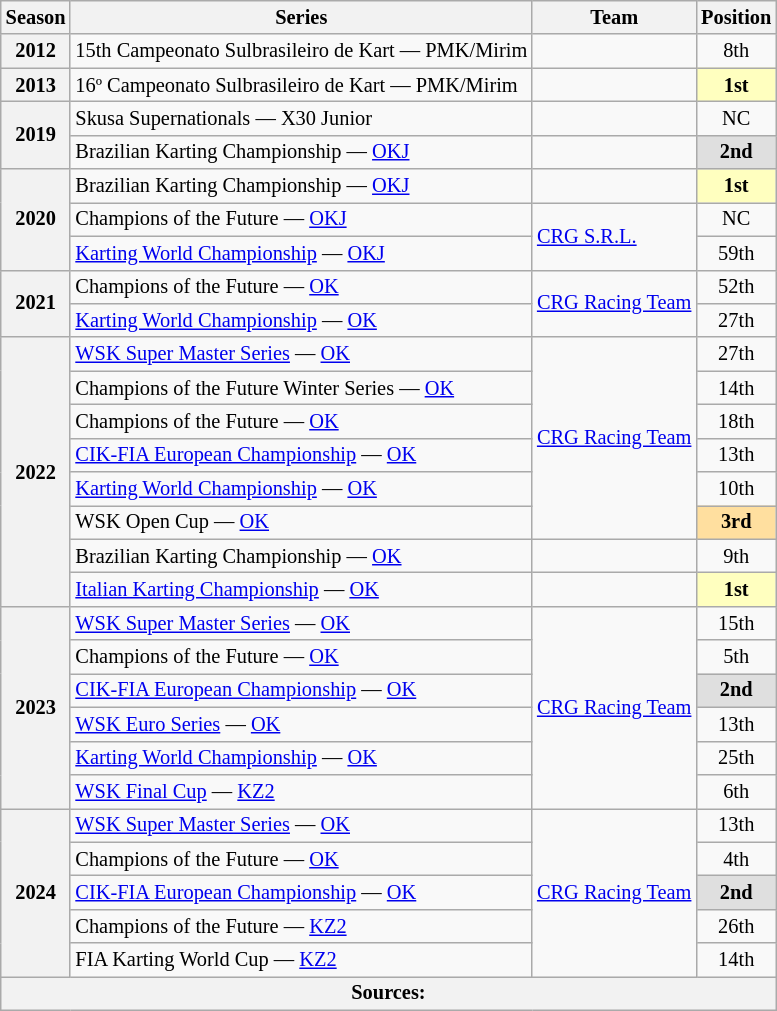<table class="wikitable" style="font-size: 85%; text-align:center">
<tr>
<th>Season</th>
<th>Series</th>
<th>Team</th>
<th>Position</th>
</tr>
<tr>
<th>2012</th>
<td align="left">15th Campeonato Sulbrasileiro de Kart — PMK/Mirim</td>
<td align="left"></td>
<td style="background:#;">8th</td>
</tr>
<tr>
<th>2013</th>
<td align="left">16º Campeonato Sulbrasileiro de Kart — PMK/Mirim</td>
<td align="left"></td>
<td style="background:#FFFFBF"><strong>1st</strong></td>
</tr>
<tr>
<th rowspan="2">2019</th>
<td align="left">Skusa Supernationals — X30 Junior</td>
<td align="left"></td>
<td style="background:#;">NC</td>
</tr>
<tr>
<td align="left">Brazilian Karting Championship — <a href='#'>OKJ</a></td>
<td></td>
<td style="background:#dfdfdf"><strong>2nd</strong></td>
</tr>
<tr>
<th rowspan="3">2020</th>
<td align="left">Brazilian Karting Championship — <a href='#'>OKJ</a></td>
<td></td>
<td style="background:#FFFFBF"><strong>1st</strong></td>
</tr>
<tr>
<td align="left">Champions of the Future — <a href='#'>OKJ</a></td>
<td align="left" rowspan="2"><a href='#'>CRG S.R.L.</a></td>
<td style="background:#;">NC</td>
</tr>
<tr>
<td align="left"><a href='#'>Karting World Championship</a> — <a href='#'>OKJ</a></td>
<td style="background:#;">59th</td>
</tr>
<tr>
<th rowspan="2">2021</th>
<td align="left">Champions of the Future — <a href='#'>OK</a></td>
<td align="left" rowspan="2"><a href='#'>CRG Racing Team</a></td>
<td style="background:#;">52th</td>
</tr>
<tr>
<td align="left"><a href='#'>Karting World Championship</a> — <a href='#'>OK</a></td>
<td style="background:#;">27th</td>
</tr>
<tr>
<th rowspan="8">2022</th>
<td align="left"><a href='#'>WSK Super Master Series</a> — <a href='#'>OK</a></td>
<td align="left" rowspan="6"><a href='#'>CRG Racing Team</a></td>
<td style="background:#;">27th</td>
</tr>
<tr>
<td align="left">Champions of the Future Winter Series — <a href='#'>OK</a></td>
<td style="background:#;">14th</td>
</tr>
<tr>
<td align="left">Champions of the Future — <a href='#'>OK</a> </td>
<td style="background:#;">18th</td>
</tr>
<tr>
<td align="left"><a href='#'>CIK-FIA European Championship</a> — <a href='#'>OK</a></td>
<td style="background:#">13th</td>
</tr>
<tr>
<td align="left"><a href='#'>Karting World Championship</a> — <a href='#'>OK</a></td>
<td style="background:#;">10th</td>
</tr>
<tr>
<td align="left">WSK Open Cup — <a href='#'>OK</a></td>
<td style="background:#ffdf9f"><strong>3rd</strong></td>
</tr>
<tr>
<td align="left">Brazilian Karting Championship — <a href='#'>OK</a></td>
<td></td>
<td style="background:#">9th</td>
</tr>
<tr>
<td align="left"><a href='#'>Italian Karting Championship</a> — <a href='#'>OK</a></td>
<td></td>
<td style="background:#FFFFBF"><strong>1st</strong></td>
</tr>
<tr>
<th rowspan="6">2023</th>
<td align="left"><a href='#'>WSK Super Master Series</a> — <a href='#'>OK</a></td>
<td align="left" rowspan="6"><a href='#'>CRG Racing Team</a></td>
<td style="background:#;">15th</td>
</tr>
<tr>
<td align="left">Champions of the Future — <a href='#'>OK</a></td>
<td style="background:#;">5th</td>
</tr>
<tr>
<td align="left"><a href='#'>CIK-FIA European Championship</a> — <a href='#'>OK</a></td>
<td style="background:#dfdfdf"><strong>2nd</strong></td>
</tr>
<tr>
<td align="left"><a href='#'>WSK Euro Series</a> — <a href='#'>OK</a></td>
<td style="background:#;">13th</td>
</tr>
<tr>
<td align="left"><a href='#'>Karting World Championship</a> — <a href='#'>OK</a></td>
<td style="background:#;">25th</td>
</tr>
<tr>
<td align="left"><a href='#'>WSK Final Cup</a> — <a href='#'>KZ2</a></td>
<td style="background:#;">6th</td>
</tr>
<tr>
<th rowspan="5">2024</th>
<td align="left"><a href='#'>WSK Super Master Series</a> — <a href='#'>OK</a></td>
<td align="left" rowspan="5"><a href='#'>CRG Racing Team</a></td>
<td style="background:#;">13th</td>
</tr>
<tr>
<td align="left">Champions of the Future — <a href='#'>OK</a></td>
<td style="background:#;">4th</td>
</tr>
<tr>
<td align="left"><a href='#'>CIK-FIA European Championship</a> — <a href='#'>OK</a></td>
<td style="background:#dfdfdf"><strong>2nd</strong></td>
</tr>
<tr>
<td align="left">Champions of the Future — <a href='#'>KZ2</a></td>
<td style="background:#;">26th</td>
</tr>
<tr>
<td align="left">FIA Karting World Cup — <a href='#'>KZ2</a></td>
<td style="background:#;">14th</td>
</tr>
<tr>
<th colspan="4">Sources:</th>
</tr>
</table>
